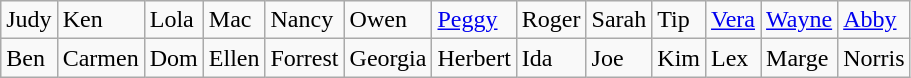<table class="wikitable">
<tr>
<td>Judy</td>
<td>Ken</td>
<td>Lola</td>
<td>Mac</td>
<td>Nancy</td>
<td>Owen</td>
<td><a href='#'>Peggy</a></td>
<td>Roger</td>
<td>Sarah</td>
<td>Tip</td>
<td><a href='#'>Vera</a></td>
<td><a href='#'>Wayne</a></td>
<td><a href='#'>Abby</a></td>
</tr>
<tr>
<td>Ben</td>
<td>Carmen</td>
<td>Dom</td>
<td>Ellen</td>
<td>Forrest</td>
<td>Georgia</td>
<td>Herbert</td>
<td>Ida</td>
<td>Joe</td>
<td>Kim</td>
<td>Lex</td>
<td>Marge</td>
<td>Norris</td>
</tr>
</table>
